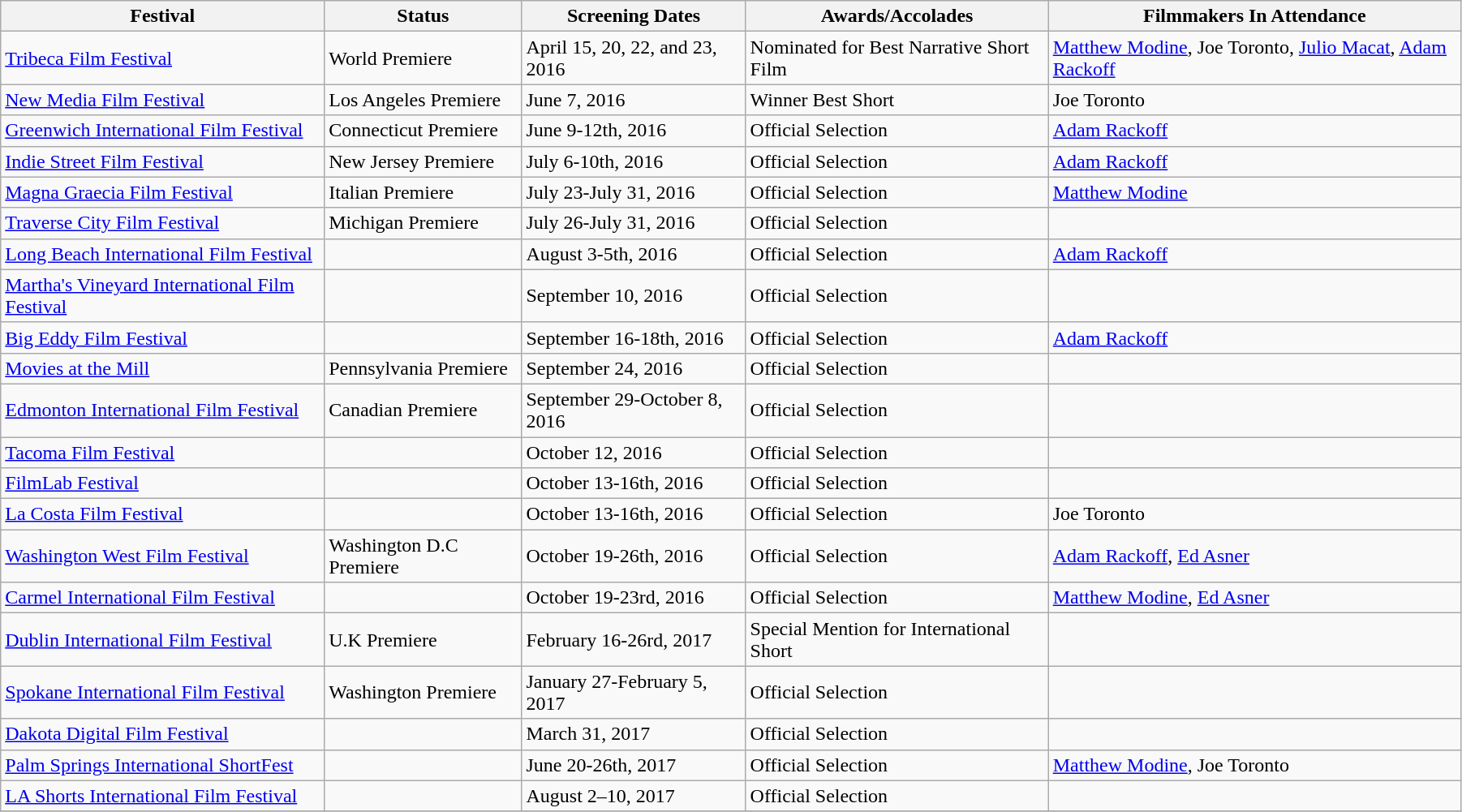<table class="wikitable sortable" width="95%">
<tr>
<th>Festival</th>
<th>Status</th>
<th>Screening Dates</th>
<th>Awards/Accolades</th>
<th>Filmmakers In Attendance</th>
</tr>
<tr>
<td><a href='#'>Tribeca Film Festival</a></td>
<td>World Premiere</td>
<td>April 15, 20, 22, and 23, 2016</td>
<td>Nominated for Best Narrative Short Film</td>
<td><a href='#'>Matthew Modine</a>, Joe Toronto, <a href='#'>Julio Macat</a>, <a href='#'>Adam Rackoff</a></td>
</tr>
<tr>
<td><a href='#'>New Media Film Festival</a></td>
<td>Los Angeles Premiere</td>
<td>June 7, 2016</td>
<td>Winner Best Short</td>
<td>Joe Toronto</td>
</tr>
<tr>
<td><a href='#'>Greenwich International Film Festival</a></td>
<td>Connecticut Premiere</td>
<td>June 9-12th, 2016</td>
<td>Official Selection</td>
<td><a href='#'>Adam Rackoff</a></td>
</tr>
<tr>
<td><a href='#'>Indie Street Film Festival</a></td>
<td>New Jersey Premiere</td>
<td>July 6-10th, 2016</td>
<td>Official Selection</td>
<td><a href='#'>Adam Rackoff</a></td>
</tr>
<tr>
<td><a href='#'>Magna Graecia Film Festival</a></td>
<td>Italian Premiere</td>
<td>July 23-July 31, 2016</td>
<td>Official Selection</td>
<td><a href='#'>Matthew Modine</a></td>
</tr>
<tr>
<td><a href='#'>Traverse City Film Festival</a></td>
<td>Michigan Premiere</td>
<td>July 26-July 31, 2016</td>
<td>Official Selection</td>
<td></td>
</tr>
<tr>
<td><a href='#'>Long Beach International Film Festival</a></td>
<td></td>
<td>August 3-5th, 2016</td>
<td>Official Selection</td>
<td><a href='#'>Adam Rackoff</a></td>
</tr>
<tr>
<td><a href='#'>Martha's Vineyard International Film Festival</a></td>
<td></td>
<td>September 10, 2016</td>
<td>Official Selection</td>
<td></td>
</tr>
<tr>
<td><a href='#'>Big Eddy Film Festival</a></td>
<td></td>
<td>September 16-18th, 2016</td>
<td>Official Selection</td>
<td><a href='#'>Adam Rackoff</a></td>
</tr>
<tr>
<td><a href='#'>Movies at the Mill</a></td>
<td>Pennsylvania Premiere</td>
<td>September 24, 2016</td>
<td>Official Selection</td>
<td></td>
</tr>
<tr>
<td><a href='#'>Edmonton International Film Festival</a></td>
<td>Canadian Premiere</td>
<td>September 29-October 8, 2016</td>
<td>Official Selection</td>
<td></td>
</tr>
<tr>
<td><a href='#'>Tacoma Film Festival</a></td>
<td></td>
<td>October 12, 2016</td>
<td>Official Selection</td>
<td></td>
</tr>
<tr>
<td><a href='#'>FilmLab Festival</a></td>
<td></td>
<td>October 13-16th, 2016</td>
<td>Official Selection</td>
<td></td>
</tr>
<tr>
<td><a href='#'>La Costa Film Festival</a></td>
<td></td>
<td>October 13-16th, 2016</td>
<td>Official Selection</td>
<td>Joe Toronto</td>
</tr>
<tr>
<td><a href='#'>Washington West Film Festival</a></td>
<td>Washington D.C Premiere</td>
<td>October 19-26th, 2016</td>
<td>Official Selection</td>
<td><a href='#'>Adam Rackoff</a>, <a href='#'>Ed Asner</a></td>
</tr>
<tr>
<td><a href='#'>Carmel International Film Festival</a></td>
<td></td>
<td>October 19-23rd, 2016</td>
<td>Official Selection</td>
<td><a href='#'>Matthew Modine</a>, <a href='#'>Ed Asner</a></td>
</tr>
<tr>
<td><a href='#'>Dublin International Film Festival</a></td>
<td>U.K Premiere</td>
<td>February 16-26rd, 2017</td>
<td>Special Mention for International Short</td>
<td></td>
</tr>
<tr>
<td><a href='#'>Spokane International Film Festival</a></td>
<td>Washington Premiere</td>
<td>January 27-February 5, 2017</td>
<td>Official Selection</td>
<td></td>
</tr>
<tr>
<td><a href='#'>Dakota Digital Film Festival</a></td>
<td></td>
<td>March 31, 2017</td>
<td>Official Selection</td>
<td></td>
</tr>
<tr>
<td><a href='#'>Palm Springs International ShortFest</a></td>
<td></td>
<td>June 20-26th, 2017</td>
<td>Official Selection</td>
<td><a href='#'>Matthew Modine</a>, Joe Toronto</td>
</tr>
<tr>
<td><a href='#'>LA Shorts International Film Festival</a></td>
<td></td>
<td>August 2–10, 2017</td>
<td>Official Selection</td>
<td></td>
</tr>
<tr>
</tr>
</table>
